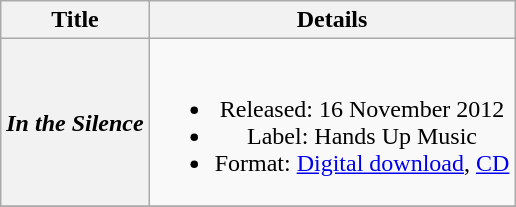<table class="wikitable plainrowheaders" style="text-align:center;">
<tr>
<th scope="col">Title</th>
<th scope="col">Details</th>
</tr>
<tr>
<th scope="row"><em>In the Silence</em></th>
<td><br><ul><li>Released: 16 November 2012</li><li>Label: Hands Up Music</li><li>Format: <a href='#'>Digital download</a>, <a href='#'>CD</a></li></ul></td>
</tr>
<tr>
</tr>
</table>
